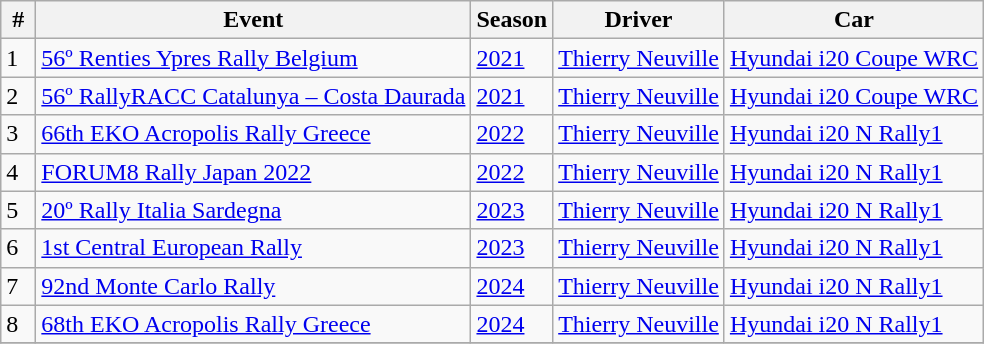<table class="wikitable">
<tr>
<th> # </th>
<th>Event</th>
<th>Season</th>
<th>Driver</th>
<th>Car</th>
</tr>
<tr>
<td>1</td>
<td> <a href='#'>56º Renties Ypres Rally Belgium</a></td>
<td><a href='#'>2021</a></td>
<td> <a href='#'>Thierry Neuville</a></td>
<td><a href='#'>Hyundai i20 Coupe WRC</a></td>
</tr>
<tr>
<td>2</td>
<td> <a href='#'>56º RallyRACC
Catalunya – Costa Daurada</a></td>
<td><a href='#'>2021</a></td>
<td> <a href='#'>Thierry Neuville</a></td>
<td><a href='#'>Hyundai i20 Coupe WRC</a></td>
</tr>
<tr>
<td>3</td>
<td> <a href='#'>66th EKO Acropolis Rally Greece</a></td>
<td><a href='#'>2022</a></td>
<td> <a href='#'>Thierry Neuville</a></td>
<td><a href='#'>Hyundai i20 N Rally1</a></td>
</tr>
<tr>
<td>4</td>
<td> <a href='#'>FORUM8 Rally Japan 2022</a></td>
<td><a href='#'>2022</a></td>
<td> <a href='#'>Thierry Neuville</a></td>
<td><a href='#'>Hyundai i20 N Rally1</a></td>
</tr>
<tr>
<td>5</td>
<td> <a href='#'>20º Rally Italia Sardegna</a></td>
<td><a href='#'>2023</a></td>
<td> <a href='#'>Thierry Neuville</a></td>
<td><a href='#'>Hyundai i20 N Rally1</a></td>
</tr>
<tr>
<td>6</td>
<td> <a href='#'>1st Central European Rally</a></td>
<td><a href='#'>2023</a></td>
<td> <a href='#'>Thierry Neuville</a></td>
<td><a href='#'>Hyundai i20 N Rally1</a></td>
</tr>
<tr>
<td>7</td>
<td> <a href='#'>92nd Monte Carlo Rally</a></td>
<td><a href='#'>2024</a></td>
<td> <a href='#'>Thierry Neuville</a></td>
<td><a href='#'>Hyundai i20 N Rally1</a></td>
</tr>
<tr>
<td>8</td>
<td> <a href='#'>68th EKO Acropolis Rally Greece</a></td>
<td><a href='#'>2024</a></td>
<td> <a href='#'>Thierry Neuville</a></td>
<td><a href='#'>Hyundai i20 N Rally1</a></td>
</tr>
<tr>
</tr>
</table>
